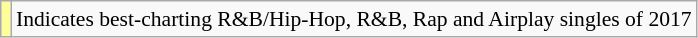<table class="wikitable" style="font-size:90%;">
<tr>
<td style="background-color:#FFFF99"></td>
<td>Indicates best-charting R&B/Hip-Hop, R&B, Rap and Airplay singles of 2017</td>
</tr>
</table>
